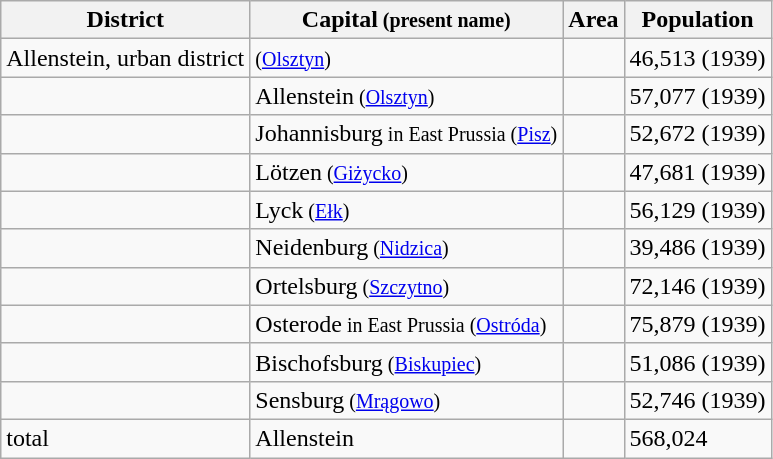<table class="wikitable">
<tr style="width:80px">
<th>District</th>
<th>Capital<small> (present name)</small></th>
<th>Area</th>
<th>Population</th>
</tr>
<tr>
<td>Allenstein, urban district</td>
<td><small>(<a href='#'>Olsztyn</a>)</small></td>
<td></td>
<td>46,513 (1939)</td>
</tr>
<tr>
<td></td>
<td>Allenstein<small> (<a href='#'>Olsztyn</a>)</small></td>
<td></td>
<td>57,077 (1939)</td>
</tr>
<tr>
<td></td>
<td>Johannisburg<small> in East Prussia (<a href='#'>Pisz</a>)</small></td>
<td></td>
<td>52,672 (1939)</td>
</tr>
<tr>
<td></td>
<td>Lötzen<small> (<a href='#'>Giżycko</a>)</small></td>
<td></td>
<td>47,681 (1939)</td>
</tr>
<tr>
<td></td>
<td>Lyck<small> (<a href='#'>Ełk</a>)</small></td>
<td></td>
<td>56,129 (1939)</td>
</tr>
<tr>
<td></td>
<td>Neidenburg<small> (<a href='#'>Nidzica</a>)</small></td>
<td></td>
<td>39,486 (1939)</td>
</tr>
<tr>
<td></td>
<td>Ortelsburg<small> (<a href='#'>Szczytno</a>)</small></td>
<td></td>
<td>72,146 (1939)</td>
</tr>
<tr>
<td></td>
<td>Osterode<small> in East Prussia (<a href='#'>Ostróda</a>)</small></td>
<td></td>
<td>75,879 (1939)</td>
</tr>
<tr>
<td></td>
<td>Bischofsburg<small> (<a href='#'>Biskupiec</a>)</small></td>
<td></td>
<td>51,086 (1939)</td>
</tr>
<tr>
<td></td>
<td>Sensburg<small> (<a href='#'>Mrągowo</a>)</small></td>
<td></td>
<td>52,746 (1939)</td>
</tr>
<tr>
<td>total</td>
<td>Allenstein</td>
<td></td>
<td>568,024</td>
</tr>
</table>
